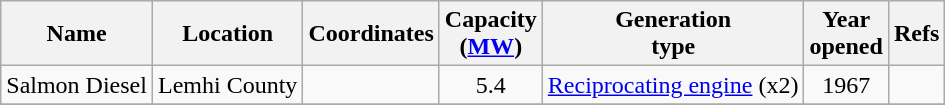<table class="wikitable sortable">
<tr>
<th>Name</th>
<th>Location</th>
<th>Coordinates</th>
<th>Capacity<br>(<a href='#'>MW</a>)</th>
<th>Generation<br>type</th>
<th>Year<br>opened</th>
<th>Refs</th>
</tr>
<tr>
<td>Salmon Diesel</td>
<td>Lemhi County</td>
<td></td>
<td align="center">5.4</td>
<td><a href='#'>Reciprocating engine</a> (x2)</td>
<td align="center">1967</td>
<td></td>
</tr>
<tr>
</tr>
</table>
